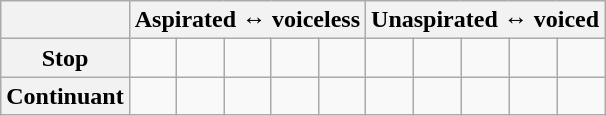<table class="wikitable">
<tr>
<th></th>
<th colspan="5">Aspirated ↔ voiceless</th>
<th colspan="5">Unaspirated ↔ voiced</th>
</tr>
<tr style="text-align: center;">
<th>Stop</th>
<td></td>
<td></td>
<td></td>
<td></td>
<td></td>
<td></td>
<td></td>
<td></td>
<td></td>
<td></td>
</tr>
<tr style="text-align: center;">
<th>Continuant</th>
<td></td>
<td></td>
<td></td>
<td></td>
<td></td>
<td></td>
<td></td>
<td></td>
<td></td>
<td></td>
</tr>
</table>
